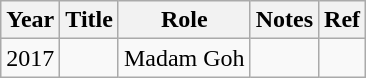<table class="wikitable sortable">
<tr>
<th>Year</th>
<th>Title</th>
<th>Role</th>
<th class="unsortable">Notes</th>
<th class="unsortable">Ref</th>
</tr>
<tr>
<td>2017</td>
<td></td>
<td>Madam Goh</td>
<td></td>
<td></td>
</tr>
</table>
